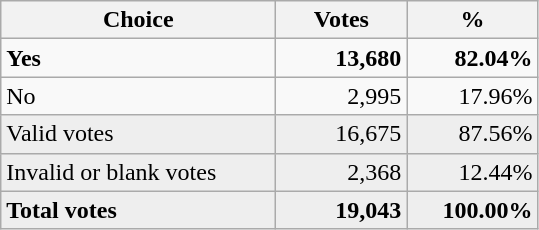<table class="wikitable">
<tr>
<th style=width:11em>Choice</th>
<th style=width:5em>Votes</th>
<th style=width:5em>%</th>
</tr>
<tr>
<td> <strong>Yes</strong></td>
<td style="text-align: right;"><strong>13,680</strong></td>
<td style="text-align: right;"><strong>82.04%</strong></td>
</tr>
<tr>
<td> No</td>
<td style="text-align: right;">2,995</td>
<td style="text-align: right;">17.96%</td>
</tr>
<tr style="background-color:#eeeeee" |>
<td>Valid votes</td>
<td style="text-align: right;">16,675</td>
<td style="text-align: right;">87.56%</td>
</tr>
<tr style="background-color:#eeeeee" |>
<td>Invalid or blank votes</td>
<td style="text-align: right;">2,368</td>
<td style="text-align: right;">12.44%</td>
</tr>
<tr style="background-color:#eeeeee" |>
<td><strong>Total votes </strong></td>
<td style="text-align: right;"><strong>19,043</strong></td>
<td style="text-align: right;"><strong>100.00%</strong></td>
</tr>
</table>
